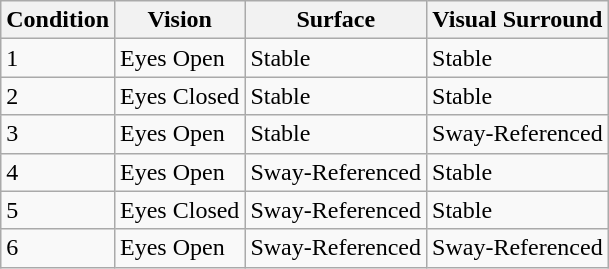<table class="wikitable">
<tr>
<th>Condition</th>
<th>Vision</th>
<th>Surface</th>
<th>Visual Surround</th>
</tr>
<tr>
<td>1</td>
<td>Eyes Open</td>
<td>Stable</td>
<td>Stable</td>
</tr>
<tr>
<td>2</td>
<td>Eyes Closed</td>
<td>Stable</td>
<td>Stable</td>
</tr>
<tr>
<td>3</td>
<td>Eyes Open</td>
<td>Stable</td>
<td>Sway-Referenced</td>
</tr>
<tr>
<td>4</td>
<td>Eyes Open</td>
<td>Sway-Referenced</td>
<td>Stable</td>
</tr>
<tr>
<td>5</td>
<td>Eyes Closed</td>
<td>Sway-Referenced</td>
<td>Stable</td>
</tr>
<tr>
<td>6</td>
<td>Eyes Open</td>
<td>Sway-Referenced</td>
<td>Sway-Referenced</td>
</tr>
</table>
